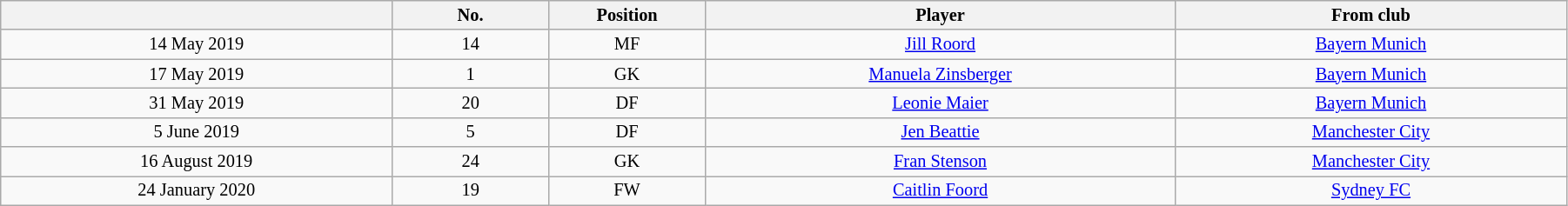<table class="wikitable sortable" style="width:95%; text-align:center; font-size:85%; text-align:center;">
<tr>
<th width="25%"></th>
<th width="10%">No.</th>
<th width="10%">Position</th>
<th>Player</th>
<th width="25%">From club</th>
</tr>
<tr>
<td>14 May 2019</td>
<td>14</td>
<td>MF</td>
<td> <a href='#'>Jill Roord</a></td>
<td> <a href='#'>Bayern Munich</a></td>
</tr>
<tr>
<td>17 May 2019</td>
<td>1</td>
<td>GK</td>
<td> <a href='#'>Manuela Zinsberger</a></td>
<td> <a href='#'>Bayern Munich</a></td>
</tr>
<tr>
<td>31 May 2019</td>
<td>20</td>
<td>DF</td>
<td> <a href='#'>Leonie Maier</a></td>
<td> <a href='#'>Bayern Munich</a></td>
</tr>
<tr>
<td>5 June 2019</td>
<td>5</td>
<td>DF</td>
<td> <a href='#'>Jen Beattie</a></td>
<td> <a href='#'>Manchester City</a></td>
</tr>
<tr>
<td>16 August 2019</td>
<td>24</td>
<td>GK</td>
<td> <a href='#'>Fran Stenson</a></td>
<td> <a href='#'>Manchester City</a></td>
</tr>
<tr>
<td>24 January 2020</td>
<td>19</td>
<td>FW</td>
<td> <a href='#'>Caitlin Foord</a></td>
<td> <a href='#'>Sydney FC</a></td>
</tr>
</table>
